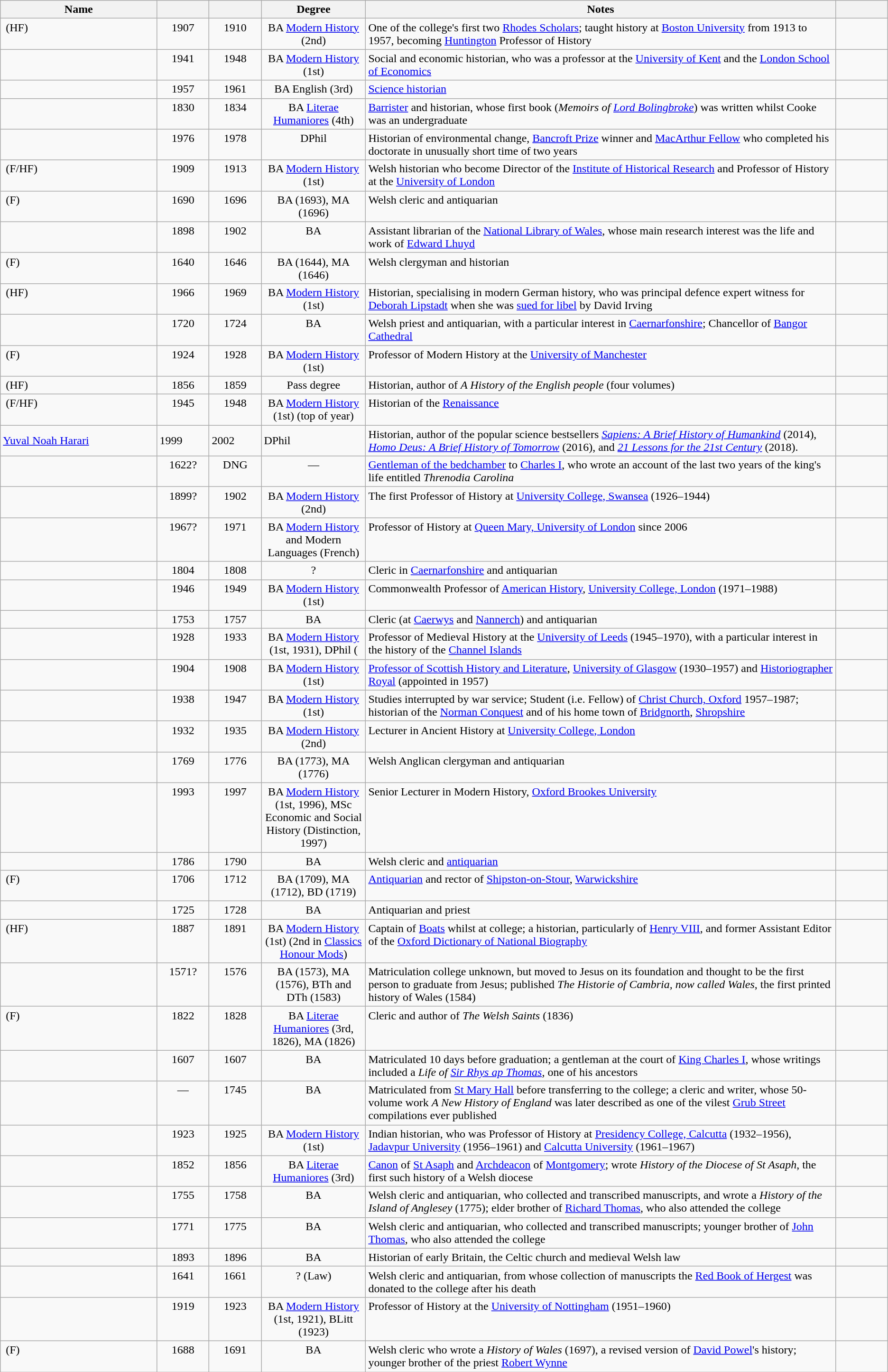<table class="wikitable sortable">
<tr>
<th width="15%">Name</th>
<th width="5%"></th>
<th width="5%"></th>
<th width="10%" class="unsortable">Degree</th>
<th width="45%" class="unsortable">Notes</th>
<th width="5%" class="unsortable"></th>
</tr>
<tr valign="top">
<td> (HF)</td>
<td align="center">1907</td>
<td align="center">1910</td>
<td align="center">BA <a href='#'>Modern History</a> (2nd)</td>
<td>One of the college's first two <a href='#'>Rhodes Scholars</a>; taught history at <a href='#'>Boston University</a> from 1913 to 1957, becoming <a href='#'>Huntington</a> Professor of History</td>
<td align="center"></td>
</tr>
<tr valign="top">
<td></td>
<td align="center">1941</td>
<td align="center">1948</td>
<td align="center">BA <a href='#'>Modern History</a> (1st)</td>
<td>Social and economic historian, who was a professor at the <a href='#'>University of Kent</a> and the <a href='#'>London School of Economics</a></td>
<td align="center"></td>
</tr>
<tr valign="top">
<td></td>
<td align="center">1957</td>
<td align="center">1961</td>
<td align="center">BA English (3rd)</td>
<td><a href='#'>Science historian</a></td>
<td align="center"></td>
</tr>
<tr valign="top">
<td></td>
<td align="center">1830</td>
<td align="center">1834</td>
<td align="center">BA <a href='#'>Literae Humaniores</a> (4th)</td>
<td><a href='#'>Barrister</a> and historian, whose first book (<em>Memoirs of <a href='#'>Lord Bolingbroke</a></em>) was written whilst Cooke was an undergraduate</td>
<td align="center"></td>
</tr>
<tr valign="top">
<td></td>
<td align="center">1976</td>
<td align="center">1978</td>
<td align="center">DPhil</td>
<td>Historian of environmental change, <a href='#'>Bancroft Prize</a> winner and <a href='#'>MacArthur Fellow</a> who completed his doctorate in unusually short time of two years</td>
<td align="center"></td>
</tr>
<tr valign="top">
<td> (F/HF)</td>
<td align="center">1909</td>
<td align="center">1913</td>
<td align="center">BA <a href='#'>Modern History</a> (1st)</td>
<td>Welsh historian who become Director of the <a href='#'>Institute of Historical Research</a> and Professor of History at the <a href='#'>University of London</a></td>
<td align="center"></td>
</tr>
<tr valign="top">
<td> (F)</td>
<td align="center">1690</td>
<td align="center">1696</td>
<td align="center">BA (1693), MA (1696)</td>
<td>Welsh cleric and antiquarian</td>
<td align="center"></td>
</tr>
<tr valign="top">
<td></td>
<td align="center">1898</td>
<td align="center">1902</td>
<td align="center">BA</td>
<td>Assistant librarian of the <a href='#'>National Library of Wales</a>, whose main research interest was the life and work of <a href='#'>Edward Lhuyd</a></td>
<td align="center"></td>
</tr>
<tr valign="top">
<td> (F)</td>
<td align="center">1640</td>
<td align="center">1646</td>
<td align="center">BA (1644), MA (1646)</td>
<td>Welsh clergyman and historian</td>
<td align="center"></td>
</tr>
<tr valign="top">
<td> (HF)</td>
<td align="center">1966</td>
<td align="center">1969</td>
<td align="center">BA <a href='#'>Modern History</a> (1st)</td>
<td>Historian, specialising in modern German history, who was principal defence expert witness for <a href='#'>Deborah Lipstadt</a> when she was <a href='#'>sued for libel</a> by David Irving</td>
<td align="center"></td>
</tr>
<tr valign="top">
<td></td>
<td align="center">1720</td>
<td align="center">1724</td>
<td align="center">BA</td>
<td>Welsh priest and antiquarian, with a particular interest in <a href='#'>Caernarfonshire</a>; Chancellor of <a href='#'>Bangor Cathedral</a></td>
<td align="center"></td>
</tr>
<tr valign="top">
<td> (F)</td>
<td align="center">1924</td>
<td align="center">1928</td>
<td align="center">BA <a href='#'>Modern History</a> (1st)</td>
<td>Professor of Modern History at the <a href='#'>University of Manchester</a></td>
<td align="center"></td>
</tr>
<tr valign="top">
<td> (HF)</td>
<td align="center">1856</td>
<td align="center">1859</td>
<td align="center">Pass degree</td>
<td>Historian, author of <em>A History of the English people</em> (four volumes)</td>
<td align="center"></td>
</tr>
<tr valign="top">
<td> (F/HF)</td>
<td align="center">1945</td>
<td align="center">1948</td>
<td align="center">BA <a href='#'>Modern History</a> (1st) (top of year)</td>
<td>Historian of the <a href='#'>Renaissance</a></td>
<td align="center"></td>
</tr>
<tr>
<td><a href='#'>Yuval Noah Harari</a></td>
<td>1999</td>
<td>2002</td>
<td>DPhil</td>
<td>Historian, author of the popular science bestsellers <em><a href='#'>Sapiens: A Brief History of Humankind</a></em> (2014), <em><a href='#'>Homo Deus: A Brief History of Tomorrow</a></em> (2016), and <em><a href='#'>21 Lessons for the 21st Century</a></em> (2018).</td>
<td align="center"></td>
</tr>
<tr valign="top">
<td></td>
<td align="center"><span>1622</span>?</td>
<td align="center">DNG</td>
<td align="center">—</td>
<td><a href='#'>Gentleman of the bedchamber</a> to <a href='#'>Charles I</a>, who wrote an account of the last two years of the king's life entitled <em>Threnodia Carolina</em></td>
<td align="center"></td>
</tr>
<tr valign="top">
<td></td>
<td align="center"><span>1899</span>?</td>
<td align="center">1902</td>
<td align="center">BA <a href='#'>Modern History</a> (2nd)</td>
<td>The first Professor of History at <a href='#'>University College, Swansea</a> (1926–1944)</td>
<td align="center"></td>
</tr>
<tr valign="top">
<td></td>
<td align="center"><span>1967</span>?</td>
<td align="center">1971</td>
<td align="center">BA <a href='#'>Modern History</a> and Modern Languages (French)</td>
<td>Professor of History at <a href='#'>Queen Mary, University of London</a> since 2006</td>
<td align="center"></td>
</tr>
<tr valign="top">
<td></td>
<td align="center">1804</td>
<td align="center">1808</td>
<td align="center">?</td>
<td>Cleric in <a href='#'>Caernarfonshire</a> and antiquarian</td>
<td align="center"></td>
</tr>
<tr valign="top">
<td></td>
<td align="center">1946</td>
<td align="center">1949</td>
<td align="center">BA <a href='#'>Modern History</a> (1st)</td>
<td>Commonwealth Professor of <a href='#'>American History</a>, <a href='#'>University College, London</a> (1971–1988)</td>
<td align="center"></td>
</tr>
<tr valign="top">
<td></td>
<td align="center">1753</td>
<td align="center">1757</td>
<td align="center">BA</td>
<td>Cleric (at <a href='#'>Caerwys</a> and <a href='#'>Nannerch</a>) and antiquarian</td>
<td align="center"></td>
</tr>
<tr valign="top">
<td></td>
<td align="center">1928</td>
<td align="center">1933</td>
<td align="center">BA <a href='#'>Modern History</a> (1st, 1931), DPhil (</td>
<td>Professor of Medieval History at the <a href='#'>University of Leeds</a> (1945–1970), with a particular interest in the history of the <a href='#'>Channel Islands</a></td>
<td align="center"></td>
</tr>
<tr valign="top">
<td></td>
<td align="center">1904</td>
<td align="center">1908</td>
<td align="center">BA <a href='#'>Modern History</a> (1st)</td>
<td><a href='#'>Professor of Scottish History and Literature</a>, <a href='#'>University of Glasgow</a> (1930–1957) and <a href='#'>Historiographer Royal</a> (appointed in 1957)</td>
<td align="center"></td>
</tr>
<tr valign="top">
<td></td>
<td align="center">1938</td>
<td align="center">1947</td>
<td align="center">BA <a href='#'>Modern History</a> (1st)</td>
<td>Studies interrupted by war service; Student (i.e. Fellow) of <a href='#'>Christ Church, Oxford</a> 1957–1987; historian of the <a href='#'>Norman Conquest</a> and of his home town of <a href='#'>Bridgnorth</a>, <a href='#'>Shropshire</a></td>
<td align="center"></td>
</tr>
<tr valign="top">
<td></td>
<td align="center">1932</td>
<td align="center">1935</td>
<td align="center">BA <a href='#'>Modern History</a> (2nd)</td>
<td>Lecturer in Ancient History at <a href='#'>University College, London</a></td>
<td align="center"></td>
</tr>
<tr valign="top">
<td></td>
<td align="center">1769</td>
<td align="center">1776</td>
<td align="center">BA (1773), MA (1776)</td>
<td>Welsh Anglican clergyman and antiquarian</td>
<td align="center"></td>
</tr>
<tr valign="top">
<td></td>
<td align="center">1993</td>
<td align="center">1997</td>
<td align="center">BA <a href='#'>Modern History</a> (1st, 1996), MSc Economic and Social History (Distinction, 1997)</td>
<td>Senior Lecturer in Modern History, <a href='#'>Oxford Brookes University</a></td>
<td align="center"></td>
</tr>
<tr valign="top">
<td></td>
<td align="center">1786</td>
<td align="center">1790</td>
<td align="center">BA</td>
<td>Welsh cleric and <a href='#'>antiquarian</a></td>
<td align="center"></td>
</tr>
<tr valign="top">
<td> (F)</td>
<td align="center">1706</td>
<td align="center">1712</td>
<td align="center">BA (1709), MA (1712), BD (1719)</td>
<td><a href='#'>Antiquarian</a> and rector of <a href='#'>Shipston-on-Stour</a>, <a href='#'>Warwickshire</a></td>
<td align="center"></td>
</tr>
<tr valign="top">
<td></td>
<td align="center">1725</td>
<td align="center">1728</td>
<td align="center">BA</td>
<td>Antiquarian and priest</td>
<td align="center"></td>
</tr>
<tr valign="top">
<td> (HF)</td>
<td align="center">1887</td>
<td align="center">1891</td>
<td align="center">BA <a href='#'>Modern History</a> (1st) (2nd in <a href='#'>Classics Honour Mods</a>)</td>
<td>Captain of <a href='#'>Boats</a> whilst at college; a historian, particularly of <a href='#'>Henry VIII</a>, and former Assistant Editor of the <a href='#'>Oxford Dictionary of National Biography</a></td>
<td align="center"></td>
</tr>
<tr valign="top">
<td></td>
<td align="center"><span>1571</span>?</td>
<td align="center">1576</td>
<td align="center">BA (1573), MA (1576), BTh and DTh (1583)</td>
<td>Matriculation college unknown, but moved to Jesus on its foundation and thought to be the first person to graduate from Jesus; published <em>The Historie of Cambria, now called Wales</em>, the first printed history of Wales (1584)</td>
<td align="center"></td>
</tr>
<tr valign="top">
<td> (F)</td>
<td align="center">1822</td>
<td align="center">1828</td>
<td align="center">BA <a href='#'>Literae Humaniores</a> (3rd, 1826), MA (1826)</td>
<td>Cleric and author of <em>The Welsh Saints</em> (1836)</td>
<td align="center"></td>
</tr>
<tr valign="top">
<td></td>
<td align="center">1607</td>
<td align="center">1607</td>
<td align="center">BA</td>
<td>Matriculated 10 days before graduation; a gentleman at the court of <a href='#'>King Charles I</a>, whose writings included a <em>Life of <a href='#'>Sir Rhys ap Thomas</a></em>, one of his ancestors</td>
<td align="center"></td>
</tr>
<tr valign="top">
<td></td>
<td align="center">—</td>
<td align="center">1745</td>
<td align="center">BA</td>
<td>Matriculated from <a href='#'>St Mary Hall</a> before transferring to the college; a cleric and writer, whose 50-volume work <em>A New History of England</em> was later described as one of the vilest <a href='#'>Grub Street</a> compilations ever published</td>
<td align="center"></td>
</tr>
<tr valign="top">
<td></td>
<td align="center">1923</td>
<td align="center">1925</td>
<td align="center">BA <a href='#'>Modern History</a> (1st)</td>
<td>Indian historian, who was Professor of History at <a href='#'>Presidency College, Calcutta</a> (1932–1956), <a href='#'>Jadavpur University</a> (1956–1961) and <a href='#'>Calcutta University</a> (1961–1967)</td>
<td align="center"></td>
</tr>
<tr valign="top">
<td></td>
<td align="center">1852</td>
<td align="center">1856</td>
<td align="center">BA <a href='#'>Literae Humaniores</a> (3rd)</td>
<td><a href='#'>Canon</a> of <a href='#'>St Asaph</a> and <a href='#'>Archdeacon</a> of <a href='#'>Montgomery</a>; wrote <em>History of the Diocese of St Asaph</em>, the first such history of a Welsh diocese</td>
<td align="center"></td>
</tr>
<tr valign="top">
<td></td>
<td align="center">1755</td>
<td align="center">1758</td>
<td align="center">BA</td>
<td>Welsh cleric and antiquarian, who collected and transcribed manuscripts, and wrote a <em>History of the Island of Anglesey</em> (1775); elder brother of <a href='#'>Richard Thomas</a>, who also attended the college</td>
<td align="center"></td>
</tr>
<tr valign="top">
<td></td>
<td align="center">1771</td>
<td align="center">1775</td>
<td align="center">BA</td>
<td>Welsh cleric and antiquarian, who collected and transcribed manuscripts; younger brother of <a href='#'>John Thomas</a>, who also attended the college</td>
<td align="center"></td>
</tr>
<tr valign="top">
<td></td>
<td align="center">1893</td>
<td align="center">1896</td>
<td align="center">BA</td>
<td>Historian of early Britain, the Celtic church and medieval Welsh law</td>
<td align="center"></td>
</tr>
<tr valign="top">
<td></td>
<td align="center">1641</td>
<td align="center">1661</td>
<td align="center">? (Law)</td>
<td>Welsh cleric and antiquarian, from whose collection of manuscripts the <a href='#'>Red Book of Hergest</a> was donated to the college after his death</td>
<td align="center"></td>
</tr>
<tr valign="top">
<td></td>
<td align="center">1919</td>
<td align="center">1923</td>
<td align="center">BA <a href='#'>Modern History</a> (1st, 1921), BLitt (1923)</td>
<td>Professor of History at the <a href='#'>University of Nottingham</a> (1951–1960)</td>
<td align="center"></td>
</tr>
<tr valign="top">
<td> (F)</td>
<td align="center">1688</td>
<td align="center">1691</td>
<td align="center">BA</td>
<td>Welsh cleric who wrote a <em>History of Wales</em> (1697), a revised version of <a href='#'>David Powel</a>'s history; younger brother of the priest <a href='#'>Robert Wynne</a></td>
<td align="center"></td>
</tr>
</table>
